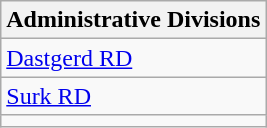<table class="wikitable">
<tr>
<th>Administrative Divisions</th>
</tr>
<tr>
<td><a href='#'>Dastgerd RD</a></td>
</tr>
<tr>
<td><a href='#'>Surk RD</a></td>
</tr>
<tr>
<td colspan=1></td>
</tr>
</table>
